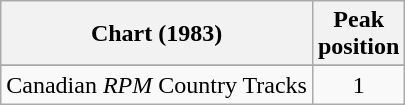<table class="wikitable sortable">
<tr>
<th align="left">Chart (1983)</th>
<th align="center">Peak<br>position</th>
</tr>
<tr>
</tr>
<tr>
<td align="left">Canadian <em>RPM</em> Country Tracks</td>
<td align="center">1</td>
</tr>
</table>
